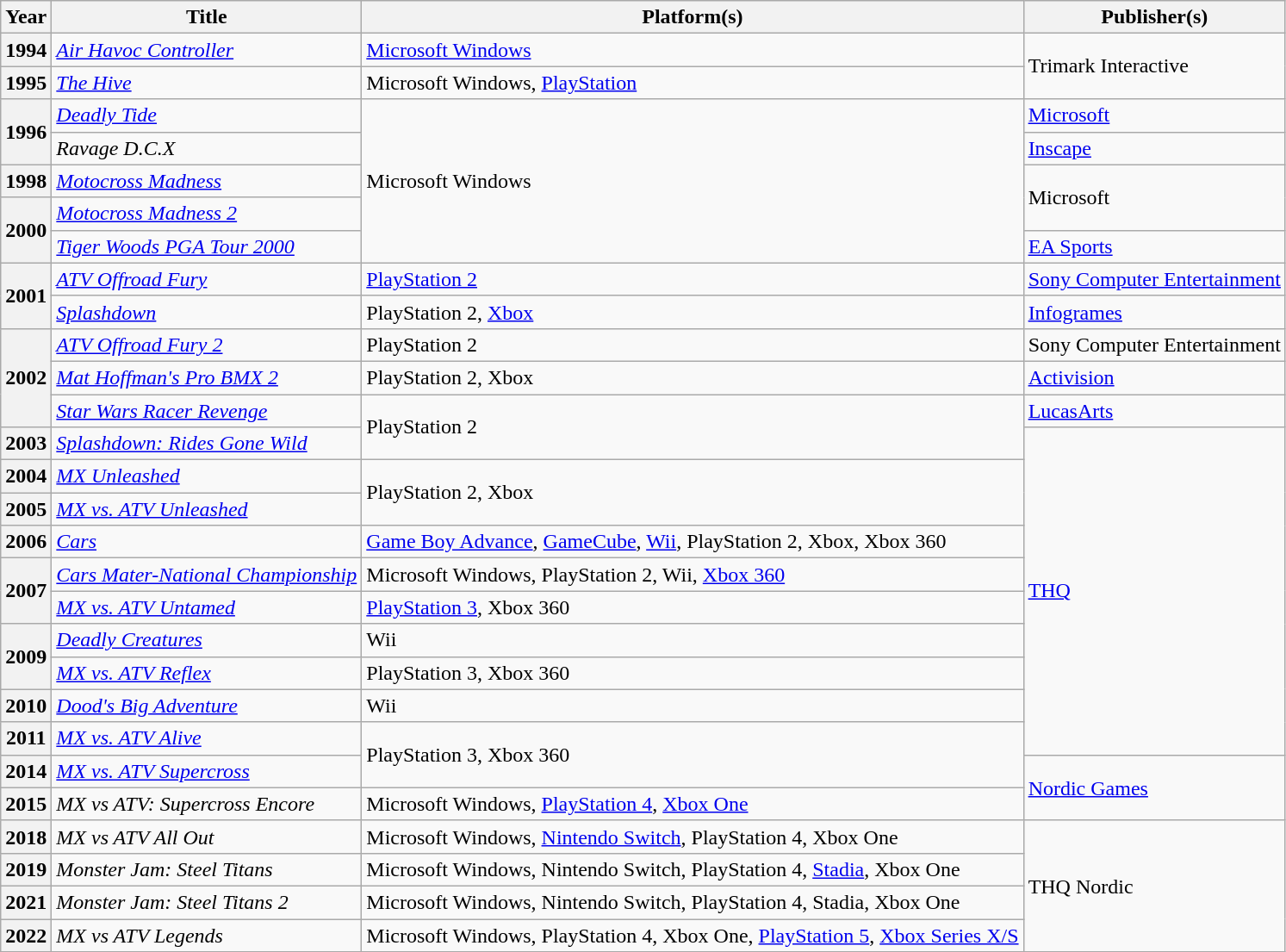<table class="wikitable sortable plainrowheaders">
<tr>
<th scope="col">Year</th>
<th scope="col">Title</th>
<th scope="col">Platform(s)</th>
<th scope="col">Publisher(s)</th>
</tr>
<tr>
<th scope="row">1994</th>
<td><em><a href='#'>Air Havoc Controller</a></em></td>
<td><a href='#'>Microsoft Windows</a></td>
<td rowspan="2">Trimark Interactive</td>
</tr>
<tr>
<th scope="row">1995</th>
<td><em><a href='#'>The Hive</a></em></td>
<td>Microsoft Windows, <a href='#'>PlayStation</a></td>
</tr>
<tr>
<th scope="row" rowspan="2">1996</th>
<td><em><a href='#'>Deadly Tide</a></em></td>
<td rowspan="5">Microsoft Windows</td>
<td><a href='#'>Microsoft</a></td>
</tr>
<tr>
<td><em>Ravage D.C.X</em></td>
<td><a href='#'>Inscape</a></td>
</tr>
<tr>
<th scope="row">1998</th>
<td><em><a href='#'>Motocross Madness</a></em></td>
<td rowspan="2">Microsoft</td>
</tr>
<tr>
<th scope="row"  rowspan="2">2000</th>
<td><em><a href='#'>Motocross Madness 2</a></em></td>
</tr>
<tr>
<td><em><a href='#'>Tiger Woods PGA Tour 2000</a></em></td>
<td><a href='#'>EA Sports</a></td>
</tr>
<tr>
<th scope="row" rowspan="2">2001</th>
<td><em><a href='#'>ATV Offroad Fury</a></em></td>
<td><a href='#'>PlayStation 2</a></td>
<td><a href='#'>Sony Computer Entertainment</a></td>
</tr>
<tr>
<td><em><a href='#'>Splashdown</a></em></td>
<td>PlayStation 2, <a href='#'>Xbox</a></td>
<td><a href='#'>Infogrames</a></td>
</tr>
<tr>
<th scope="row" rowspan="3">2002</th>
<td><em><a href='#'>ATV Offroad Fury 2</a></em></td>
<td>PlayStation 2</td>
<td>Sony Computer Entertainment</td>
</tr>
<tr>
<td><em><a href='#'>Mat Hoffman's Pro BMX 2</a></em></td>
<td>PlayStation 2, Xbox</td>
<td><a href='#'>Activision</a></td>
</tr>
<tr>
<td><em><a href='#'>Star Wars Racer Revenge</a></em></td>
<td rowspan="2">PlayStation 2</td>
<td><a href='#'>LucasArts</a></td>
</tr>
<tr>
<th scope="row">2003</th>
<td><em><a href='#'>Splashdown: Rides Gone Wild</a></em></td>
<td rowspan="10"><a href='#'>THQ</a></td>
</tr>
<tr>
<th scope="row">2004</th>
<td><em><a href='#'>MX Unleashed</a></em></td>
<td rowspan="2">PlayStation 2, Xbox</td>
</tr>
<tr>
<th scope="row">2005</th>
<td><em><a href='#'>MX vs. ATV Unleashed</a></em></td>
</tr>
<tr>
<th scope="row">2006</th>
<td><em><a href='#'>Cars</a></em></td>
<td><a href='#'>Game Boy Advance</a>, <a href='#'>GameCube</a>, <a href='#'>Wii</a>, PlayStation 2, Xbox, Xbox 360</td>
</tr>
<tr>
<th scope="row" rowspan="2">2007</th>
<td><em><a href='#'>Cars Mater-National Championship</a></em></td>
<td>Microsoft Windows, PlayStation 2, Wii, <a href='#'>Xbox 360</a></td>
</tr>
<tr>
<td><em><a href='#'>MX vs. ATV Untamed</a></em></td>
<td><a href='#'>PlayStation 3</a>, Xbox 360</td>
</tr>
<tr>
<th scope="row" rowspan="2">2009</th>
<td><em><a href='#'>Deadly Creatures</a></em></td>
<td>Wii</td>
</tr>
<tr>
<td><em><a href='#'>MX vs. ATV Reflex</a></em></td>
<td>PlayStation 3, Xbox 360</td>
</tr>
<tr>
<th scope="row">2010</th>
<td><em><a href='#'>Dood's Big Adventure</a></em></td>
<td>Wii</td>
</tr>
<tr>
<th scope="row">2011</th>
<td><em><a href='#'>MX vs. ATV Alive</a></em></td>
<td rowspan="2">PlayStation 3, Xbox 360</td>
</tr>
<tr>
<th scope="row">2014</th>
<td><em><a href='#'>MX vs. ATV Supercross</a></em></td>
<td rowspan="2"><a href='#'>Nordic Games</a></td>
</tr>
<tr>
<th scope="row">2015</th>
<td><em>MX vs ATV: Supercross Encore</em></td>
<td>Microsoft Windows, <a href='#'>PlayStation 4</a>, <a href='#'>Xbox One</a></td>
</tr>
<tr>
<th scope="row">2018</th>
<td><em>MX vs ATV All Out</em></td>
<td>Microsoft Windows, <a href='#'>Nintendo Switch</a>, PlayStation 4, Xbox One</td>
<td rowspan="4">THQ Nordic</td>
</tr>
<tr>
<th scope="row">2019</th>
<td><em>Monster Jam: Steel Titans</em></td>
<td>Microsoft Windows, Nintendo Switch, PlayStation 4, <a href='#'>Stadia</a>, Xbox One</td>
</tr>
<tr>
<th scope="row">2021</th>
<td><em>Monster Jam: Steel Titans 2</em></td>
<td>Microsoft Windows, Nintendo Switch, PlayStation 4, Stadia, Xbox One</td>
</tr>
<tr>
<th scope="row">2022</th>
<td><em>MX vs ATV Legends</em></td>
<td>Microsoft Windows, PlayStation 4, Xbox One, <a href='#'>PlayStation 5</a>, <a href='#'>Xbox Series X/S</a></td>
</tr>
</table>
